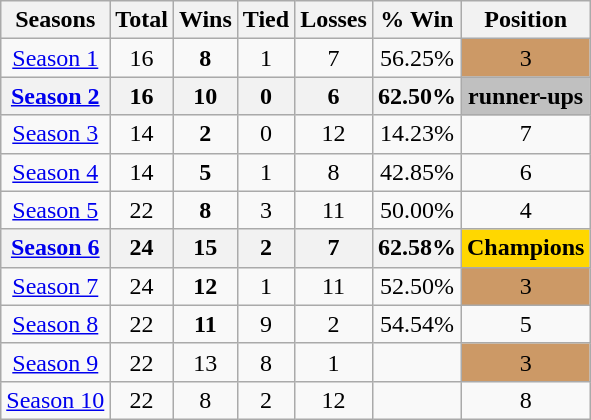<table class="wikitable sortable" style="text-align: center; font-size: 100%" align="center" width:"80%">
<tr>
<th>Seasons</th>
<th>Total</th>
<th>Wins</th>
<th>Tied</th>
<th>Losses</th>
<th>% Win</th>
<th>Position</th>
</tr>
<tr>
<td><a href='#'>Season 1</a></td>
<td>16</td>
<td><strong>8</strong></td>
<td>1</td>
<td>7</td>
<td>56.25%</td>
<td style="background: #cc9966;">3</td>
</tr>
<tr>
<th><a href='#'>Season 2</a></th>
<th>16</th>
<th>10</th>
<th>0</th>
<th>6</th>
<th>62.50%</th>
<th style="background: Silver;">runner-ups</th>
</tr>
<tr>
<td><a href='#'>Season 3</a></td>
<td>14</td>
<td><strong>2</strong></td>
<td>0</td>
<td>12</td>
<td>14.23%</td>
<td>7</td>
</tr>
<tr>
<td><a href='#'>Season 4</a></td>
<td>14</td>
<td><strong>5</strong></td>
<td>1</td>
<td>8</td>
<td>42.85%</td>
<td>6</td>
</tr>
<tr>
<td><a href='#'>Season 5</a></td>
<td>22</td>
<td><strong>8</strong></td>
<td>3</td>
<td>11</td>
<td>50.00%</td>
<td>4</td>
</tr>
<tr>
<th><a href='#'>Season 6</a></th>
<th>24</th>
<th>15</th>
<th>2</th>
<th>7</th>
<th>62.58%</th>
<th style="background: gold;">Champions</th>
</tr>
<tr>
<td><a href='#'>Season 7</a></td>
<td>24</td>
<td><strong>12</strong></td>
<td>1</td>
<td>11</td>
<td>52.50%</td>
<td style="background: #cc9966;">3</td>
</tr>
<tr>
<td><a href='#'>Season 8</a></td>
<td>22</td>
<td><strong>11</strong></td>
<td>9</td>
<td>2</td>
<td>54.54%</td>
<td>5</td>
</tr>
<tr>
<td><a href='#'>Season 9</a></td>
<td>22</td>
<td>13</td>
<td>8</td>
<td>1</td>
<td></td>
<td style="background: #cc9966;">3</td>
</tr>
<tr>
<td><a href='#'>Season 10</a></td>
<td>22</td>
<td>8</td>
<td>2</td>
<td>12</td>
<td></td>
<td>8</td>
</tr>
</table>
